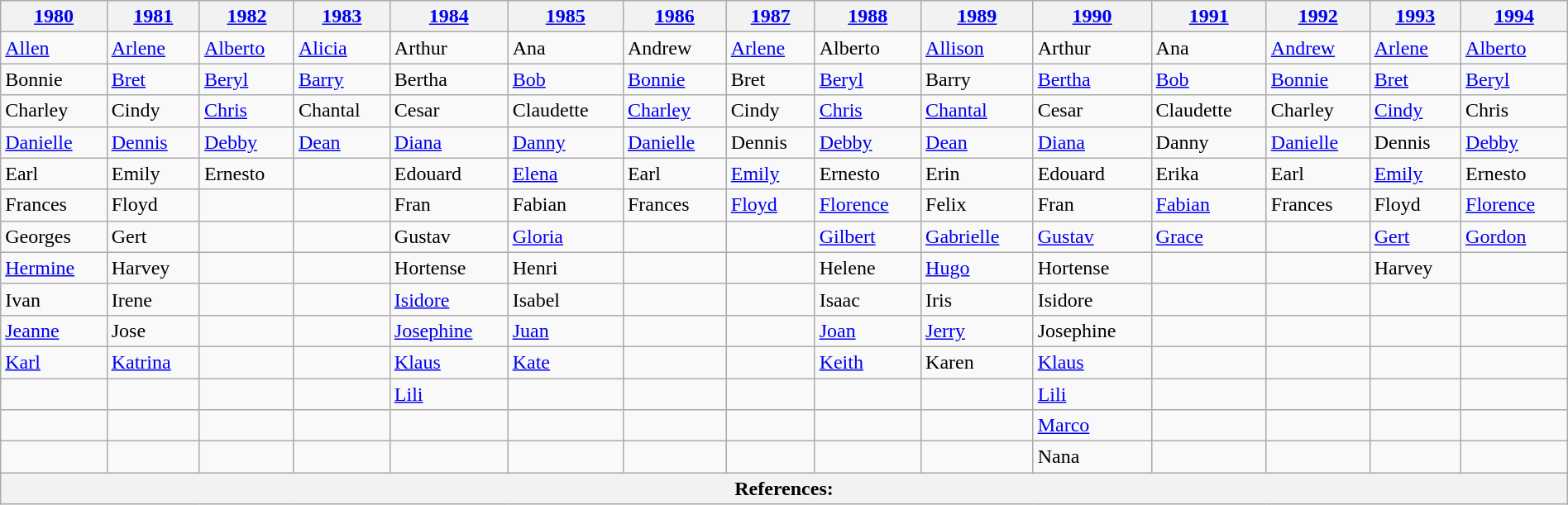<table class="wikitable" width="100%">
<tr>
<th><a href='#'>1980</a></th>
<th><a href='#'>1981</a></th>
<th><a href='#'>1982</a></th>
<th><a href='#'>1983</a></th>
<th><a href='#'>1984</a></th>
<th><a href='#'>1985</a></th>
<th><a href='#'>1986</a></th>
<th><a href='#'>1987</a></th>
<th><a href='#'>1988</a></th>
<th><a href='#'>1989</a></th>
<th><a href='#'>1990</a></th>
<th><a href='#'>1991</a></th>
<th><a href='#'>1992</a></th>
<th><a href='#'>1993</a></th>
<th><a href='#'>1994</a></th>
</tr>
<tr>
<td><a href='#'>Allen</a></td>
<td><a href='#'>Arlene</a></td>
<td><a href='#'>Alberto</a></td>
<td><a href='#'>Alicia</a></td>
<td>Arthur</td>
<td>Ana</td>
<td>Andrew</td>
<td><a href='#'>Arlene</a></td>
<td>Alberto</td>
<td><a href='#'>Allison</a></td>
<td>Arthur</td>
<td>Ana</td>
<td><a href='#'>Andrew</a></td>
<td><a href='#'>Arlene</a></td>
<td><a href='#'>Alberto</a></td>
</tr>
<tr>
<td>Bonnie</td>
<td><a href='#'>Bret</a></td>
<td><a href='#'>Beryl</a></td>
<td><a href='#'>Barry</a></td>
<td>Bertha</td>
<td><a href='#'>Bob</a></td>
<td><a href='#'>Bonnie</a></td>
<td>Bret</td>
<td><a href='#'>Beryl</a></td>
<td>Barry</td>
<td><a href='#'>Bertha</a></td>
<td><a href='#'>Bob</a></td>
<td><a href='#'>Bonnie</a></td>
<td><a href='#'>Bret</a></td>
<td><a href='#'>Beryl</a></td>
</tr>
<tr>
<td>Charley</td>
<td>Cindy</td>
<td><a href='#'>Chris</a></td>
<td>Chantal</td>
<td>Cesar</td>
<td>Claudette</td>
<td><a href='#'>Charley</a></td>
<td>Cindy</td>
<td><a href='#'>Chris</a></td>
<td><a href='#'>Chantal</a></td>
<td>Cesar</td>
<td>Claudette</td>
<td>Charley</td>
<td><a href='#'>Cindy</a></td>
<td>Chris</td>
</tr>
<tr>
<td><a href='#'>Danielle</a></td>
<td><a href='#'>Dennis</a></td>
<td><a href='#'>Debby</a></td>
<td><a href='#'>Dean</a></td>
<td><a href='#'>Diana</a></td>
<td><a href='#'>Danny</a></td>
<td><a href='#'>Danielle</a></td>
<td>Dennis</td>
<td><a href='#'>Debby</a></td>
<td><a href='#'>Dean</a></td>
<td><a href='#'>Diana</a></td>
<td>Danny</td>
<td><a href='#'>Danielle</a></td>
<td>Dennis</td>
<td><a href='#'>Debby</a></td>
</tr>
<tr>
<td>Earl</td>
<td>Emily</td>
<td>Ernesto</td>
<td></td>
<td>Edouard</td>
<td><a href='#'>Elena</a></td>
<td>Earl</td>
<td><a href='#'>Emily</a></td>
<td>Ernesto</td>
<td>Erin</td>
<td>Edouard</td>
<td>Erika</td>
<td>Earl</td>
<td><a href='#'>Emily</a></td>
<td>Ernesto</td>
</tr>
<tr>
<td>Frances</td>
<td>Floyd</td>
<td></td>
<td></td>
<td>Fran</td>
<td>Fabian</td>
<td>Frances</td>
<td><a href='#'>Floyd</a></td>
<td><a href='#'>Florence</a></td>
<td>Felix</td>
<td>Fran</td>
<td><a href='#'>Fabian</a></td>
<td>Frances</td>
<td>Floyd</td>
<td><a href='#'>Florence</a></td>
</tr>
<tr>
<td>Georges</td>
<td>Gert</td>
<td></td>
<td></td>
<td>Gustav</td>
<td><a href='#'>Gloria</a></td>
<td></td>
<td></td>
<td><a href='#'>Gilbert</a></td>
<td><a href='#'>Gabrielle</a></td>
<td><a href='#'>Gustav</a></td>
<td><a href='#'>Grace</a></td>
<td></td>
<td><a href='#'>Gert</a></td>
<td><a href='#'>Gordon</a></td>
</tr>
<tr>
<td><a href='#'>Hermine</a></td>
<td>Harvey</td>
<td></td>
<td></td>
<td>Hortense</td>
<td>Henri</td>
<td></td>
<td></td>
<td>Helene</td>
<td><a href='#'>Hugo</a></td>
<td>Hortense</td>
<td></td>
<td></td>
<td>Harvey</td>
<td></td>
</tr>
<tr>
<td>Ivan</td>
<td>Irene</td>
<td></td>
<td></td>
<td><a href='#'>Isidore</a></td>
<td>Isabel</td>
<td></td>
<td></td>
<td>Isaac</td>
<td>Iris</td>
<td>Isidore</td>
<td></td>
<td></td>
<td></td>
<td></td>
</tr>
<tr>
<td><a href='#'>Jeanne</a></td>
<td>Jose</td>
<td></td>
<td></td>
<td><a href='#'>Josephine</a></td>
<td><a href='#'>Juan</a></td>
<td></td>
<td></td>
<td><a href='#'>Joan</a></td>
<td><a href='#'>Jerry</a></td>
<td>Josephine</td>
<td></td>
<td></td>
<td></td>
<td></td>
</tr>
<tr>
<td><a href='#'>Karl</a></td>
<td><a href='#'>Katrina</a></td>
<td></td>
<td></td>
<td><a href='#'>Klaus</a></td>
<td><a href='#'>Kate</a></td>
<td></td>
<td></td>
<td><a href='#'>Keith</a></td>
<td>Karen</td>
<td><a href='#'>Klaus</a></td>
<td></td>
<td></td>
<td></td>
<td></td>
</tr>
<tr>
<td></td>
<td></td>
<td></td>
<td></td>
<td><a href='#'>Lili</a></td>
<td></td>
<td></td>
<td></td>
<td></td>
<td></td>
<td><a href='#'>Lili</a></td>
<td></td>
<td></td>
<td></td>
<td></td>
</tr>
<tr>
<td></td>
<td></td>
<td></td>
<td></td>
<td></td>
<td></td>
<td></td>
<td></td>
<td></td>
<td></td>
<td><a href='#'>Marco</a></td>
<td></td>
<td></td>
<td></td>
<td></td>
</tr>
<tr>
<td></td>
<td></td>
<td></td>
<td></td>
<td></td>
<td></td>
<td></td>
<td></td>
<td></td>
<td></td>
<td>Nana</td>
<td></td>
<td></td>
<td></td>
<td></td>
</tr>
<tr>
<th colspan=15>References:</th>
</tr>
</table>
